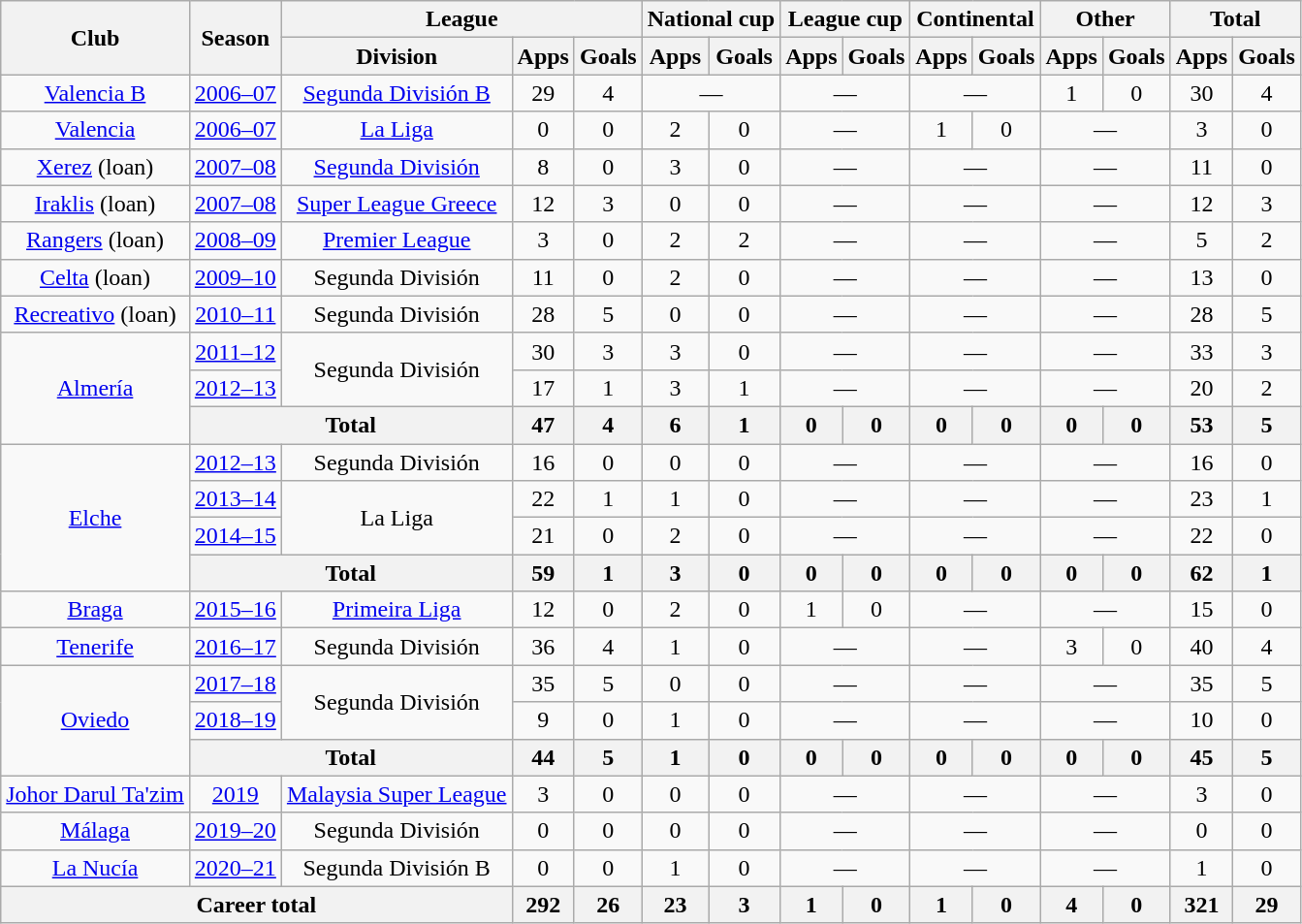<table class="wikitable" style="text-align:center">
<tr>
<th rowspan="2">Club</th>
<th rowspan="2">Season</th>
<th colspan="3">League</th>
<th colspan="2">National cup</th>
<th colspan="2">League cup</th>
<th colspan="2">Continental</th>
<th colspan="2">Other</th>
<th colspan="2">Total</th>
</tr>
<tr>
<th>Division</th>
<th>Apps</th>
<th>Goals</th>
<th>Apps</th>
<th>Goals</th>
<th>Apps</th>
<th>Goals</th>
<th>Apps</th>
<th>Goals</th>
<th>Apps</th>
<th>Goals</th>
<th>Apps</th>
<th>Goals</th>
</tr>
<tr>
<td><a href='#'>Valencia B</a></td>
<td><a href='#'>2006–07</a></td>
<td><a href='#'>Segunda División B</a></td>
<td>29</td>
<td>4</td>
<td colspan="2">—</td>
<td colspan="2">—</td>
<td colspan="2">—</td>
<td>1</td>
<td>0</td>
<td>30</td>
<td>4</td>
</tr>
<tr>
<td><a href='#'>Valencia</a></td>
<td><a href='#'>2006–07</a></td>
<td><a href='#'>La Liga</a></td>
<td>0</td>
<td>0</td>
<td>2</td>
<td>0</td>
<td colspan="2">—</td>
<td>1</td>
<td>0</td>
<td colspan="2">—</td>
<td>3</td>
<td>0</td>
</tr>
<tr>
<td><a href='#'>Xerez</a> (loan)</td>
<td><a href='#'>2007–08</a></td>
<td><a href='#'>Segunda División</a></td>
<td>8</td>
<td>0</td>
<td>3</td>
<td>0</td>
<td colspan="2">—</td>
<td colspan="2">—</td>
<td colspan="2">—</td>
<td>11</td>
<td>0</td>
</tr>
<tr>
<td><a href='#'>Iraklis</a> (loan)</td>
<td><a href='#'>2007–08</a></td>
<td><a href='#'>Super League Greece</a></td>
<td>12</td>
<td>3</td>
<td>0</td>
<td>0</td>
<td colspan="2">—</td>
<td colspan="2">—</td>
<td colspan="2">—</td>
<td>12</td>
<td>3</td>
</tr>
<tr>
<td><a href='#'>Rangers</a> (loan)</td>
<td><a href='#'>2008–09</a></td>
<td><a href='#'>Premier League</a></td>
<td>3</td>
<td>0</td>
<td>2</td>
<td>2</td>
<td colspan="2">—</td>
<td colspan="2">—</td>
<td colspan="2">—</td>
<td>5</td>
<td>2</td>
</tr>
<tr>
<td><a href='#'>Celta</a> (loan)</td>
<td><a href='#'>2009–10</a></td>
<td>Segunda División</td>
<td>11</td>
<td>0</td>
<td>2</td>
<td>0</td>
<td colspan="2">—</td>
<td colspan="2">—</td>
<td colspan="2">—</td>
<td>13</td>
<td>0</td>
</tr>
<tr>
<td><a href='#'>Recreativo</a> (loan)</td>
<td><a href='#'>2010–11</a></td>
<td>Segunda División</td>
<td>28</td>
<td>5</td>
<td>0</td>
<td>0</td>
<td colspan="2">—</td>
<td colspan="2">—</td>
<td colspan="2">—</td>
<td>28</td>
<td>5</td>
</tr>
<tr>
<td rowspan="3"><a href='#'>Almería</a></td>
<td><a href='#'>2011–12</a></td>
<td rowspan="2">Segunda División</td>
<td>30</td>
<td>3</td>
<td>3</td>
<td>0</td>
<td colspan="2">—</td>
<td colspan="2">—</td>
<td colspan="2">—</td>
<td>33</td>
<td>3</td>
</tr>
<tr>
<td><a href='#'>2012–13</a></td>
<td>17</td>
<td>1</td>
<td>3</td>
<td>1</td>
<td colspan="2">—</td>
<td colspan="2">—</td>
<td colspan="2">—</td>
<td>20</td>
<td>2</td>
</tr>
<tr>
<th colspan="2">Total</th>
<th>47</th>
<th>4</th>
<th>6</th>
<th>1</th>
<th>0</th>
<th>0</th>
<th>0</th>
<th>0</th>
<th>0</th>
<th>0</th>
<th>53</th>
<th>5</th>
</tr>
<tr>
<td rowspan="4"><a href='#'>Elche</a></td>
<td><a href='#'>2012–13</a></td>
<td>Segunda División</td>
<td>16</td>
<td>0</td>
<td>0</td>
<td>0</td>
<td colspan="2">—</td>
<td colspan="2">—</td>
<td colspan="2">—</td>
<td>16</td>
<td>0</td>
</tr>
<tr>
<td><a href='#'>2013–14</a></td>
<td rowspan="2">La Liga</td>
<td>22</td>
<td>1</td>
<td>1</td>
<td>0</td>
<td colspan="2">—</td>
<td colspan="2">—</td>
<td colspan="2">—</td>
<td>23</td>
<td>1</td>
</tr>
<tr>
<td><a href='#'>2014–15</a></td>
<td>21</td>
<td>0</td>
<td>2</td>
<td>0</td>
<td colspan="2">—</td>
<td colspan="2">—</td>
<td colspan="2">—</td>
<td>22</td>
<td>0</td>
</tr>
<tr>
<th colspan="2">Total</th>
<th>59</th>
<th>1</th>
<th>3</th>
<th>0</th>
<th>0</th>
<th>0</th>
<th>0</th>
<th>0</th>
<th>0</th>
<th>0</th>
<th>62</th>
<th>1</th>
</tr>
<tr>
<td><a href='#'>Braga</a></td>
<td><a href='#'>2015–16</a></td>
<td><a href='#'>Primeira Liga</a></td>
<td>12</td>
<td>0</td>
<td>2</td>
<td>0</td>
<td>1</td>
<td>0</td>
<td colspan="2">—</td>
<td colspan="2">—</td>
<td>15</td>
<td>0</td>
</tr>
<tr>
<td><a href='#'>Tenerife</a></td>
<td><a href='#'>2016–17</a></td>
<td>Segunda División</td>
<td>36</td>
<td>4</td>
<td>1</td>
<td>0</td>
<td colspan="2">—</td>
<td colspan="2">—</td>
<td>3</td>
<td>0</td>
<td>40</td>
<td>4</td>
</tr>
<tr>
<td rowspan="3"><a href='#'>Oviedo</a></td>
<td><a href='#'>2017–18</a></td>
<td rowspan="2">Segunda División</td>
<td>35</td>
<td>5</td>
<td>0</td>
<td>0</td>
<td colspan="2">—</td>
<td colspan="2">—</td>
<td colspan="2">—</td>
<td>35</td>
<td>5</td>
</tr>
<tr>
<td><a href='#'>2018–19</a></td>
<td>9</td>
<td>0</td>
<td>1</td>
<td>0</td>
<td colspan="2">—</td>
<td colspan="2">—</td>
<td colspan="2">—</td>
<td>10</td>
<td>0</td>
</tr>
<tr>
<th colspan="2">Total</th>
<th>44</th>
<th>5</th>
<th>1</th>
<th>0</th>
<th>0</th>
<th>0</th>
<th>0</th>
<th>0</th>
<th>0</th>
<th>0</th>
<th>45</th>
<th>5</th>
</tr>
<tr>
<td><a href='#'>Johor Darul Ta'zim</a></td>
<td><a href='#'>2019</a></td>
<td><a href='#'>Malaysia Super League</a></td>
<td>3</td>
<td>0</td>
<td>0</td>
<td>0</td>
<td colspan="2">—</td>
<td colspan="2">—</td>
<td colspan="2">—</td>
<td>3</td>
<td>0</td>
</tr>
<tr>
<td><a href='#'>Málaga</a></td>
<td><a href='#'>2019–20</a></td>
<td>Segunda División</td>
<td>0</td>
<td>0</td>
<td>0</td>
<td>0</td>
<td colspan="2">—</td>
<td colspan="2">—</td>
<td colspan="2">—</td>
<td>0</td>
<td>0</td>
</tr>
<tr>
<td><a href='#'>La Nucía</a></td>
<td><a href='#'>2020–21</a></td>
<td>Segunda División B</td>
<td>0</td>
<td>0</td>
<td>1</td>
<td>0</td>
<td colspan="2">—</td>
<td colspan="2">—</td>
<td colspan="2">—</td>
<td>1</td>
<td>0</td>
</tr>
<tr>
<th colspan="3">Career total</th>
<th>292</th>
<th>26</th>
<th>23</th>
<th>3</th>
<th>1</th>
<th>0</th>
<th>1</th>
<th>0</th>
<th>4</th>
<th>0</th>
<th>321</th>
<th>29</th>
</tr>
</table>
